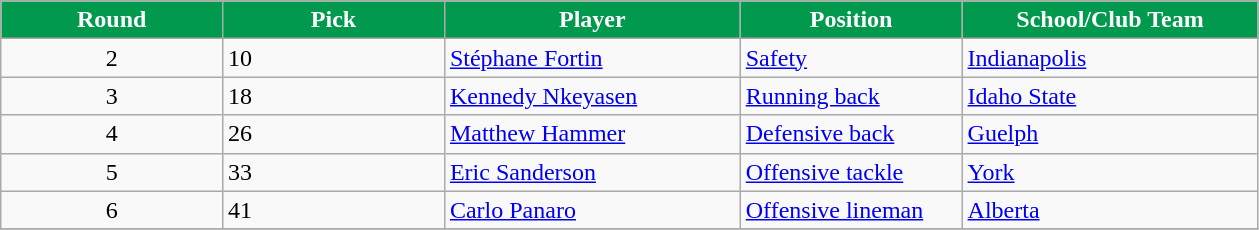<table class="wikitable sortable sortable">
<tr>
<th style="background:#00994D;color:white;" width="15%">Round</th>
<th style="background:#00994D;color:white;" width="15%">Pick</th>
<th style="background:#00994D;color:white;" width="20%">Player</th>
<th style="background:#00994D;color:white;" width="15%">Position</th>
<th style="background:#00994D;color:white;" width="20%">School/Club Team</th>
</tr>
<tr>
<td align=center>2</td>
<td>10</td>
<td><a href='#'>Stéphane Fortin</a></td>
<td><a href='#'>Safety</a></td>
<td><a href='#'>Indianapolis</a></td>
</tr>
<tr>
<td align=center>3</td>
<td>18</td>
<td><a href='#'>Kennedy Nkeyasen</a></td>
<td><a href='#'>Running back</a></td>
<td><a href='#'>Idaho State</a></td>
</tr>
<tr>
<td align=center>4</td>
<td>26</td>
<td><a href='#'>Matthew Hammer</a></td>
<td><a href='#'>Defensive back</a></td>
<td><a href='#'>Guelph</a></td>
</tr>
<tr>
<td align=center>5</td>
<td>33</td>
<td><a href='#'>Eric Sanderson</a></td>
<td><a href='#'>Offensive tackle</a></td>
<td><a href='#'>York</a></td>
</tr>
<tr>
<td align=center>6</td>
<td>41</td>
<td><a href='#'>Carlo Panaro</a></td>
<td><a href='#'>Offensive lineman</a></td>
<td><a href='#'>Alberta</a></td>
</tr>
<tr>
</tr>
</table>
